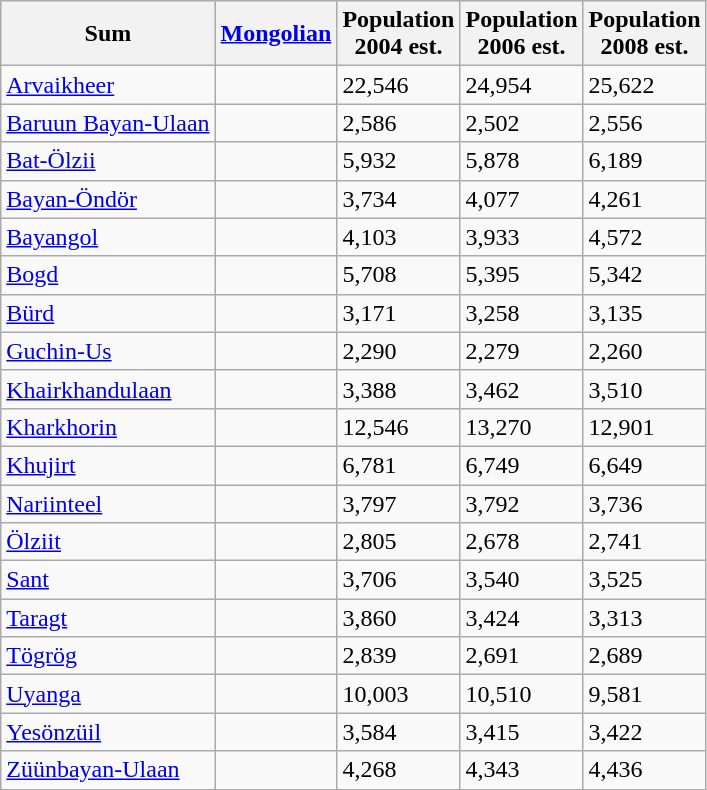<table class="wikitable">
<tr>
<th>Sum</th>
<th><a href='#'>Mongolian</a></th>
<th>Population<br>2004 est.</th>
<th>Population<br>2006 est.</th>
<th>Population<br>2008 est.</th>
</tr>
<tr>
<td><a href='#'>Arvaikheer</a></td>
<td></td>
<td>22,546</td>
<td>24,954</td>
<td>25,622</td>
</tr>
<tr>
<td><a href='#'>Baruun Bayan-Ulaan</a></td>
<td></td>
<td>2,586</td>
<td>2,502</td>
<td>2,556</td>
</tr>
<tr>
<td><a href='#'>Bat-Ölzii</a></td>
<td></td>
<td>5,932</td>
<td>5,878</td>
<td>6,189</td>
</tr>
<tr>
<td><a href='#'>Bayan-Öndör</a></td>
<td></td>
<td>3,734</td>
<td>4,077</td>
<td>4,261</td>
</tr>
<tr>
<td><a href='#'>Bayangol</a></td>
<td></td>
<td>4,103</td>
<td>3,933</td>
<td>4,572</td>
</tr>
<tr>
<td><a href='#'>Bogd</a></td>
<td></td>
<td>5,708</td>
<td>5,395</td>
<td>5,342</td>
</tr>
<tr>
<td><a href='#'>Bürd</a></td>
<td></td>
<td>3,171</td>
<td>3,258</td>
<td>3,135</td>
</tr>
<tr>
<td><a href='#'>Guchin-Us</a></td>
<td></td>
<td>2,290</td>
<td>2,279</td>
<td>2,260</td>
</tr>
<tr>
<td><a href='#'>Khairkhandulaan</a></td>
<td></td>
<td>3,388</td>
<td>3,462</td>
<td>3,510</td>
</tr>
<tr>
<td><a href='#'>Kharkhorin</a></td>
<td></td>
<td>12,546</td>
<td>13,270</td>
<td>12,901</td>
</tr>
<tr>
<td><a href='#'>Khujirt</a></td>
<td></td>
<td>6,781</td>
<td>6,749</td>
<td>6,649</td>
</tr>
<tr>
<td><a href='#'>Nariinteel</a></td>
<td></td>
<td>3,797</td>
<td>3,792</td>
<td>3,736</td>
</tr>
<tr>
<td><a href='#'>Ölziit</a></td>
<td></td>
<td>2,805</td>
<td>2,678</td>
<td>2,741</td>
</tr>
<tr>
<td><a href='#'>Sant</a></td>
<td></td>
<td>3,706</td>
<td>3,540</td>
<td>3,525</td>
</tr>
<tr>
<td><a href='#'>Taragt</a></td>
<td></td>
<td>3,860</td>
<td>3,424</td>
<td>3,313</td>
</tr>
<tr>
<td><a href='#'>Tögrög</a></td>
<td></td>
<td>2,839</td>
<td>2,691</td>
<td>2,689</td>
</tr>
<tr>
<td><a href='#'>Uyanga</a></td>
<td></td>
<td>10,003</td>
<td>10,510</td>
<td>9,581</td>
</tr>
<tr>
<td><a href='#'>Yesönzüil</a></td>
<td></td>
<td>3,584</td>
<td>3,415</td>
<td>3,422</td>
</tr>
<tr>
<td><a href='#'>Züünbayan-Ulaan</a></td>
<td></td>
<td>4,268</td>
<td>4,343</td>
<td>4,436</td>
</tr>
<tr>
</tr>
</table>
